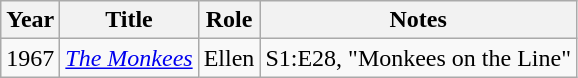<table class="wikitable">
<tr>
<th>Year</th>
<th>Title</th>
<th>Role</th>
<th>Notes</th>
</tr>
<tr>
<td>1967</td>
<td><em><a href='#'>The Monkees</a></em></td>
<td>Ellen</td>
<td>S1:E28, "Monkees on the Line"</td>
</tr>
</table>
